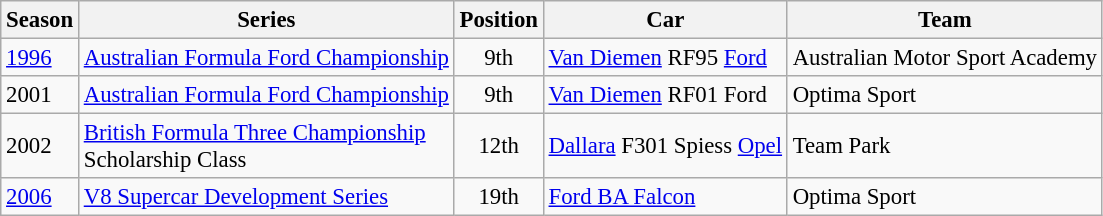<table class="wikitable" style="font-size: 95%;">
<tr>
<th>Season</th>
<th>Series</th>
<th>Position</th>
<th>Car</th>
<th>Team</th>
</tr>
<tr>
<td><a href='#'>1996</a></td>
<td><a href='#'>Australian Formula Ford Championship</a></td>
<td align="center">9th</td>
<td><a href='#'>Van Diemen</a> RF95 <a href='#'>Ford</a></td>
<td>Australian Motor Sport Academy</td>
</tr>
<tr>
<td>2001</td>
<td><a href='#'>Australian Formula Ford Championship</a></td>
<td align="center">9th</td>
<td><a href='#'>Van Diemen</a> RF01 Ford</td>
<td>Optima Sport</td>
</tr>
<tr>
<td>2002</td>
<td><a href='#'>British Formula Three Championship</a><br>Scholarship Class</td>
<td align="center">12th</td>
<td><a href='#'>Dallara</a> F301 Spiess <a href='#'>Opel</a></td>
<td>Team Park</td>
</tr>
<tr>
<td><a href='#'>2006</a></td>
<td><a href='#'>V8 Supercar Development Series</a></td>
<td align="center">19th</td>
<td><a href='#'>Ford BA Falcon</a></td>
<td>Optima Sport</td>
</tr>
</table>
